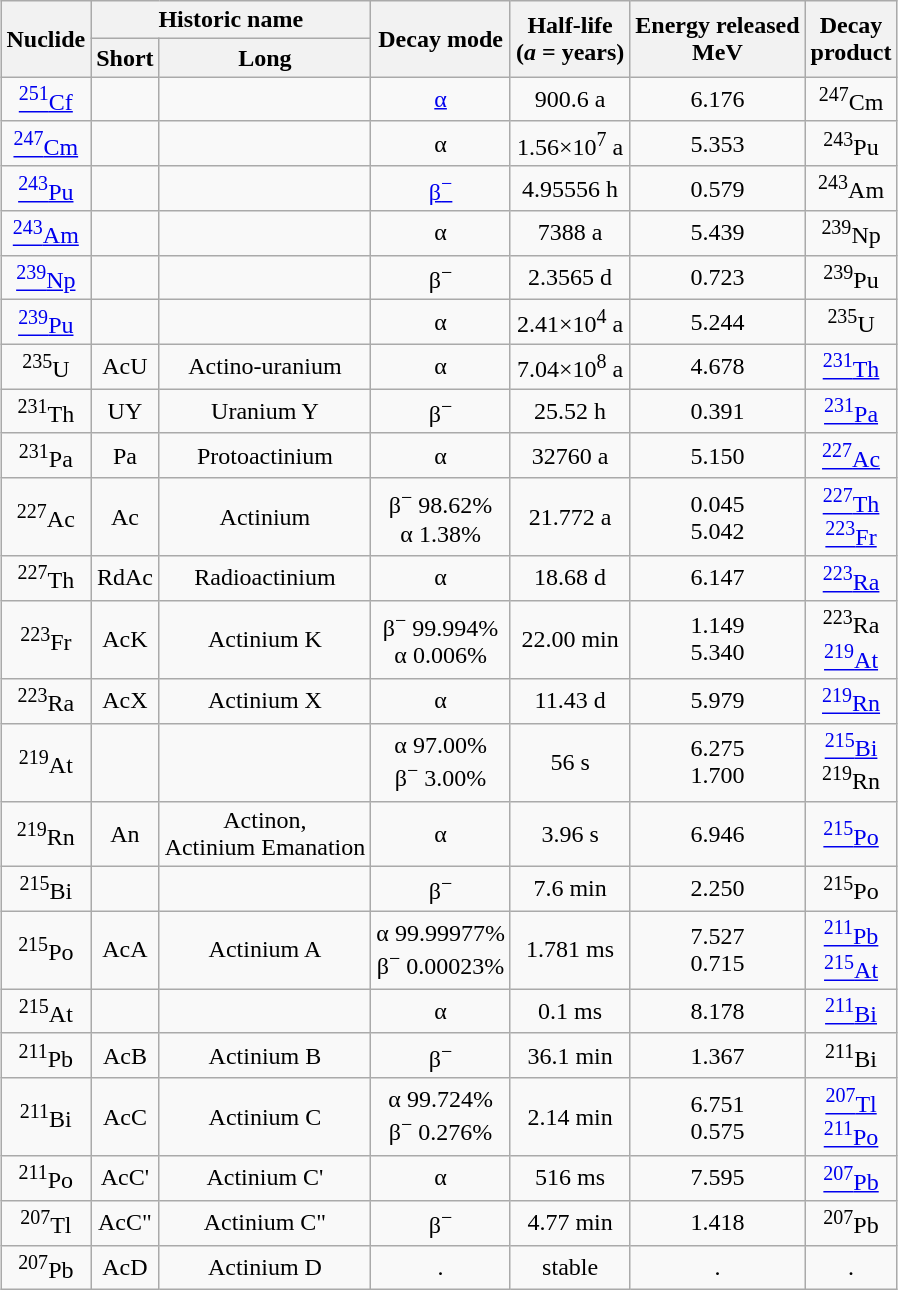<table class="wikitable" style="margin:auto; text-align:center;">
<tr>
<th rowspan=2>Nuclide</th>
<th colspan=2>Historic name</th>
<th rowspan=2>Decay mode</th>
<th rowspan=2>Half-life<br>(<em>a</em> = years)</th>
<th rowspan=2>Energy released<br>MeV</th>
<th rowspan=2>Decay<br>product</th>
</tr>
<tr>
<th>Short</th>
<th>Long</th>
</tr>
<tr>
<td><a href='#'><sup>251</sup>Cf</a></td>
<td></td>
<td></td>
<td><a href='#'>α</a></td>
<td>900.6 a</td>
<td>6.176</td>
<td><sup>247</sup>Cm</td>
</tr>
<tr>
<td><a href='#'><sup>247</sup>Cm</a></td>
<td></td>
<td></td>
<td>α</td>
<td>1.56×10<sup>7</sup> a</td>
<td>5.353</td>
<td><sup>243</sup>Pu</td>
</tr>
<tr>
<td><a href='#'><sup>243</sup>Pu</a></td>
<td></td>
<td></td>
<td><a href='#'>β<sup>−</sup></a></td>
<td>4.95556 h</td>
<td>0.579</td>
<td><sup>243</sup>Am</td>
</tr>
<tr>
<td><a href='#'><sup>243</sup>Am</a></td>
<td></td>
<td></td>
<td>α</td>
<td>7388 a</td>
<td>5.439</td>
<td><sup>239</sup>Np</td>
</tr>
<tr>
<td><a href='#'><sup>239</sup>Np</a></td>
<td></td>
<td></td>
<td>β<sup>−</sup></td>
<td>2.3565 d</td>
<td>0.723</td>
<td><sup>239</sup>Pu</td>
</tr>
<tr>
<td><a href='#'><sup>239</sup>Pu</a></td>
<td></td>
<td></td>
<td>α</td>
<td align="center">2.41×10<sup>4</sup> a</td>
<td align="center">5.244</td>
<td align="center"><sup>235</sup>U</td>
</tr>
<tr>
<td align="center"><sup>235</sup>U</td>
<td align="center">AcU</td>
<td align="center">Actino-uranium</td>
<td align="center">α</td>
<td align="center">7.04×10<sup>8</sup> a</td>
<td align="center">4.678</td>
<td align="center"><a href='#'><sup>231</sup>Th</a></td>
</tr>
<tr>
<td align="center"><sup>231</sup>Th</td>
<td align="center">UY</td>
<td align="center">Uranium Y</td>
<td align="center">β<sup>−</sup></td>
<td align="center">25.52 h</td>
<td align="center">0.391</td>
<td align="center"><a href='#'><sup>231</sup>Pa</a></td>
</tr>
<tr>
<td align="center"><sup>231</sup>Pa</td>
<td align="center">Pa</td>
<td align="center">Protoactinium</td>
<td align="center">α</td>
<td align="center">32760 a</td>
<td align="center">5.150</td>
<td align="center"><a href='#'><sup>227</sup>Ac</a></td>
</tr>
<tr>
<td align="center"><sup>227</sup>Ac</td>
<td align="center">Ac</td>
<td align="center">Actinium</td>
<td align="center">β<sup>−</sup> 98.62% <br> α 1.38%</td>
<td align="center">21.772 a</td>
<td align="center">0.045 <br> 5.042</td>
<td align="center"><a href='#'><sup>227</sup>Th</a> <br> <a href='#'><sup>223</sup>Fr</a></td>
</tr>
<tr>
<td align="center"><sup>227</sup>Th</td>
<td align="center">RdAc</td>
<td align="center">Radioactinium</td>
<td align="center">α</td>
<td align="center">18.68 d</td>
<td align="center">6.147</td>
<td align="center"><a href='#'><sup>223</sup>Ra</a></td>
</tr>
<tr>
<td align="center"><sup>223</sup>Fr</td>
<td align="center">AcK</td>
<td align="center">Actinium K</td>
<td align="center">β<sup>−</sup> 99.994% <br> α 0.006%</td>
<td align="center">22.00 min</td>
<td align="center">1.149 <br> 5.340</td>
<td align="center"><sup>223</sup>Ra <br> <a href='#'><sup>219</sup>At</a></td>
</tr>
<tr>
<td align="center"><sup>223</sup>Ra</td>
<td align="center">AcX</td>
<td align="center">Actinium X</td>
<td align="center">α</td>
<td align="center">11.43 d</td>
<td align="center">5.979</td>
<td align="center"><a href='#'><sup>219</sup>Rn</a></td>
</tr>
<tr>
<td align="center"><sup>219</sup>At</td>
<td align="center"></td>
<td align="center"></td>
<td align="center">α 97.00% <br> β<sup>−</sup> 3.00%</td>
<td align="center">56 s</td>
<td align="center">6.275 <br> 1.700</td>
<td align="center"><a href='#'><sup>215</sup>Bi</a> <br> <sup>219</sup>Rn</td>
</tr>
<tr>
<td align="center"><sup>219</sup>Rn</td>
<td align="center">An</td>
<td align="center">Actinon,<br>Actinium Emanation</td>
<td align="center">α</td>
<td align="center">3.96 s</td>
<td align="center">6.946</td>
<td align="center"><a href='#'><sup>215</sup>Po</a></td>
</tr>
<tr>
<td align="center"><sup>215</sup>Bi</td>
<td align="center"></td>
<td align="center"></td>
<td align="center">β<sup>−</sup></td>
<td align="center">7.6 min</td>
<td align="center">2.250</td>
<td align="center"><sup>215</sup>Po</td>
</tr>
<tr>
<td align="center"><sup>215</sup>Po</td>
<td align="center">AcA</td>
<td align="center">Actinium A</td>
<td align="center">α 99.99977% <br>  β<sup>−</sup> 0.00023%</td>
<td align="center">1.781 ms</td>
<td align="center">7.527 <br> 0.715</td>
<td align="center"><a href='#'><sup>211</sup>Pb</a> <br> <a href='#'><sup>215</sup>At</a></td>
</tr>
<tr>
<td align="center"><sup>215</sup>At</td>
<td align="center"></td>
<td align="center"></td>
<td align="center">α</td>
<td align="center">0.1 ms</td>
<td align="center">8.178</td>
<td align="center"><a href='#'><sup>211</sup>Bi</a></td>
</tr>
<tr>
<td align="center"><sup>211</sup>Pb</td>
<td align="center">AcB</td>
<td align="center">Actinium B</td>
<td align="center">β<sup>−</sup></td>
<td align="center">36.1 min</td>
<td align="center">1.367</td>
<td align="center"><sup>211</sup>Bi</td>
</tr>
<tr>
<td align="center"><sup>211</sup>Bi</td>
<td align="center">AcC</td>
<td align="center">Actinium C</td>
<td align="center">α 99.724% <br>  β<sup>−</sup> 0.276%</td>
<td align="center">2.14 min</td>
<td align="center">6.751 <br> 0.575</td>
<td align="center"><a href='#'><sup>207</sup>Tl</a> <br> <a href='#'><sup>211</sup>Po</a></td>
</tr>
<tr>
<td align="center"><sup>211</sup>Po</td>
<td align="center">AcC'</td>
<td align="center">Actinium C'</td>
<td align="center">α</td>
<td align="center">516 ms</td>
<td align="center">7.595</td>
<td align="center"><a href='#'><sup>207</sup>Pb</a></td>
</tr>
<tr>
<td align="center"><sup>207</sup>Tl</td>
<td align="center">AcC"</td>
<td align="center">Actinium C"</td>
<td align="center">β<sup>−</sup></td>
<td align="center">4.77 min</td>
<td align="center">1.418</td>
<td align="center"><sup>207</sup>Pb</td>
</tr>
<tr>
<td align="center"><sup>207</sup>Pb</td>
<td align="center">AcD</td>
<td align="center">Actinium D</td>
<td align="center">.</td>
<td align="center">stable</td>
<td align="center">.</td>
<td align="center">.</td>
</tr>
</table>
